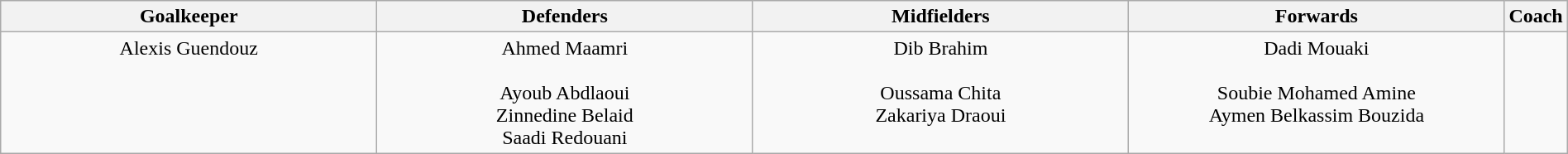<table class="wikitable" style="margin:auto;text-align:center">
<tr>
<th style="width:25%;">Goalkeeper</th>
<th style="width:25%;">Defenders</th>
<th style="width:25%;">Midfielders</th>
<th style="width:25%;">Forwards</th>
<th>Coach</th>
</tr>
<tr style="vertical-align:top;">
<td> Alexis Guendouz</td>
<td> Ahmed Maamri<br><br> Ayoub Abdlaoui<br>
 Zinnedine Belaid<br> Saadi Redouani<br></td>
<td> Dib Brahim<br><br> Oussama Chita<br>
 Zakariya Draoui<br></td>
<td> Dadi Mouaki<br><br> Soubie Mohamed Amine<br> Aymen Belkassim Bouzida</td>
<td></td>
</tr>
</table>
